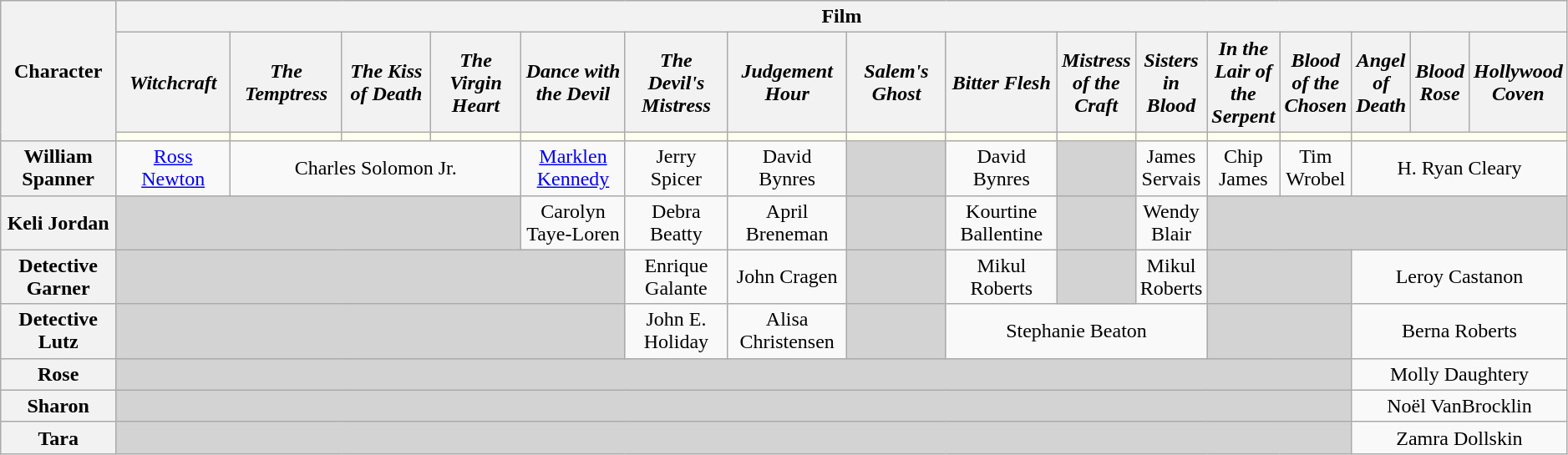<table class="wikitable" style="text-align:center" width=99%>
<tr>
<th rowspan="3" width="10%">Character</th>
<th colspan="16" align="center">Film</th>
</tr>
<tr>
<th align="center" width="10%"><em>Witchcraft</em></th>
<th align="center" width="10%"><em>The Temptress</em></th>
<th align="center" width="10%"><em>The Kiss of Death</em></th>
<th align="center" width="10%"><em>The Virgin Heart</em></th>
<th align="center" width="10%"><em>Dance with the Devil</em></th>
<th align="center" width="10%"><em>The Devil's Mistress</em></th>
<th align="center" width="10%"><em>Judgement Hour</em></th>
<th align="center" width="10%"><em>Salem's Ghost</em></th>
<th align="center" width="10%"><em>Bitter Flesh</em></th>
<th align="center" width="10%"><em>Mistress of the Craft</em></th>
<th align="center" width="10%"><em>Sisters in Blood</em></th>
<th align="center" width="10%"><em>In the Lair of the Serpent</em></th>
<th align="center" width="10%"><em>Blood of the Chosen</em></th>
<th align="center" width="10%"><em>Angel of Death</em></th>
<th align="center" width="10%"><em>Blood Rose</em></th>
<th align="center" width="10%"><em>Hollywood Coven</em></th>
</tr>
<tr>
<th style="background:ivory;"></th>
<th style="background:ivory;"></th>
<th style="background:ivory;"></th>
<th style="background:ivory;"></th>
<th style="background:ivory;"></th>
<th style="background:ivory;"></th>
<th style="background:ivory;"></th>
<th style="background:ivory;"></th>
<th style="background:ivory;"></th>
<th style="background:ivory;"></th>
<th style="background:ivory;"></th>
<th style="background:ivory;"></th>
<th style="background:ivory;"></th>
<th colspan="3" style="background:ivory;"></th>
</tr>
<tr>
<th>William Spanner</th>
<td><a href='#'>Ross Newton</a></td>
<td colspan="3">Charles Solomon Jr.</td>
<td><a href='#'>Marklen Kennedy</a></td>
<td>Jerry Spicer</td>
<td>David Bynres</td>
<td style="background-color:lightgrey;"> </td>
<td>David Bynres</td>
<td style="background-color:lightgrey;"> </td>
<td>James Servais</td>
<td>Chip James</td>
<td>Tim Wrobel</td>
<td colspan="3">H. Ryan Cleary</td>
</tr>
<tr>
<th>Keli Jordan</th>
<td colspan="4" style="background-color:lightgrey;"> </td>
<td>Carolyn Taye-Loren</td>
<td>Debra Beatty</td>
<td>April Breneman</td>
<td style="background-color:lightgrey;"> </td>
<td>Kourtine Ballentine</td>
<td style="background-color:lightgrey;"> </td>
<td>Wendy Blair</td>
<td colspan="5" style="background-color:lightgrey;"> </td>
</tr>
<tr>
<th>Detective Garner</th>
<td colspan="5" style="background-color:lightgrey;"> </td>
<td>Enrique Galante</td>
<td>John Cragen</td>
<td style="background-color:lightgrey;"> </td>
<td>Mikul Roberts</td>
<td style="background-color:lightgrey;"> </td>
<td>Mikul Roberts</td>
<td colspan="2" style="background-color:lightgrey;"> </td>
<td colspan="3">Leroy Castanon</td>
</tr>
<tr>
<th>Detective Lutz</th>
<td colspan="5" style="background-color:lightgrey;"> </td>
<td>John E. Holiday</td>
<td>Alisa Christensen</td>
<td style="background-color:lightgrey;"> </td>
<td colspan="3">Stephanie Beaton</td>
<td colspan="2" style="background-color:lightgrey;"> </td>
<td colspan="3">Berna Roberts</td>
</tr>
<tr>
<th>Rose</th>
<td colspan="13" style="background-color:lightgrey;"> </td>
<td colspan="3">Molly Daughtery</td>
</tr>
<tr>
<th>Sharon</th>
<td colspan="13" style="background-color:lightgrey;"> </td>
<td colspan="3">Noël VanBrocklin</td>
</tr>
<tr>
<th>Tara</th>
<td colspan="13" style="background-color:lightgrey;"> </td>
<td colspan="3">Zamra Dollskin</td>
</tr>
</table>
